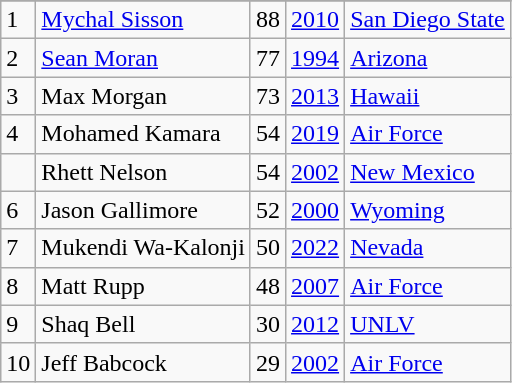<table class="wikitable">
<tr>
</tr>
<tr>
<td>1</td>
<td><a href='#'>Mychal Sisson</a></td>
<td>88</td>
<td><a href='#'>2010</a></td>
<td><a href='#'>San Diego State</a></td>
</tr>
<tr>
<td>2</td>
<td><a href='#'>Sean Moran</a></td>
<td>77</td>
<td><a href='#'>1994</a></td>
<td><a href='#'>Arizona</a></td>
</tr>
<tr>
<td>3</td>
<td>Max Morgan</td>
<td>73</td>
<td><a href='#'>2013</a></td>
<td><a href='#'>Hawaii</a></td>
</tr>
<tr>
<td>4</td>
<td>Mohamed Kamara</td>
<td>54</td>
<td><a href='#'>2019</a></td>
<td><a href='#'>Air Force</a></td>
</tr>
<tr>
<td></td>
<td>Rhett Nelson</td>
<td>54</td>
<td><a href='#'>2002</a></td>
<td><a href='#'>New Mexico</a></td>
</tr>
<tr>
<td>6</td>
<td>Jason Gallimore</td>
<td>52</td>
<td><a href='#'>2000</a></td>
<td><a href='#'>Wyoming</a></td>
</tr>
<tr>
<td>7</td>
<td>Mukendi Wa-Kalonji</td>
<td>50</td>
<td><a href='#'>2022</a></td>
<td><a href='#'>Nevada</a></td>
</tr>
<tr>
<td>8</td>
<td>Matt Rupp</td>
<td>48</td>
<td><a href='#'>2007</a></td>
<td><a href='#'>Air Force</a></td>
</tr>
<tr>
<td>9</td>
<td>Shaq Bell</td>
<td>30</td>
<td><a href='#'>2012</a></td>
<td><a href='#'>UNLV</a></td>
</tr>
<tr>
<td>10</td>
<td>Jeff Babcock</td>
<td>29</td>
<td><a href='#'>2002</a></td>
<td><a href='#'>Air Force</a></td>
</tr>
</table>
